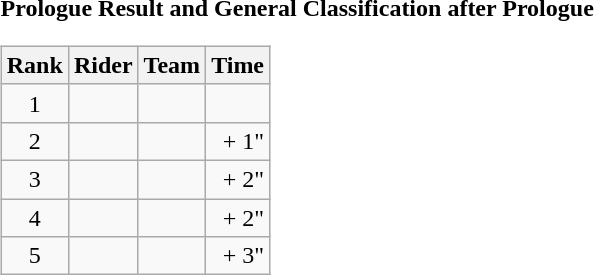<table>
<tr>
<td><strong>Prologue Result and General Classification after Prologue</strong><br><table class="wikitable">
<tr>
<th>Rank</th>
<th>Rider</th>
<th>Team</th>
<th>Time</th>
</tr>
<tr>
<td style="text-align:center;">1</td>
<td> </td>
<td></td>
<td style="text-align:right;"></td>
</tr>
<tr>
<td style="text-align:center;">2</td>
<td></td>
<td></td>
<td style="text-align:right;">+ 1"</td>
</tr>
<tr>
<td style="text-align:center;">3</td>
<td></td>
<td></td>
<td style="text-align:right;">+ 2"</td>
</tr>
<tr>
<td style="text-align:center;">4</td>
<td></td>
<td></td>
<td style="text-align:right;">+ 2"</td>
</tr>
<tr>
<td style="text-align:center;">5</td>
<td></td>
<td></td>
<td style="text-align:right;">+ 3"</td>
</tr>
</table>
</td>
<td></td>
</tr>
</table>
